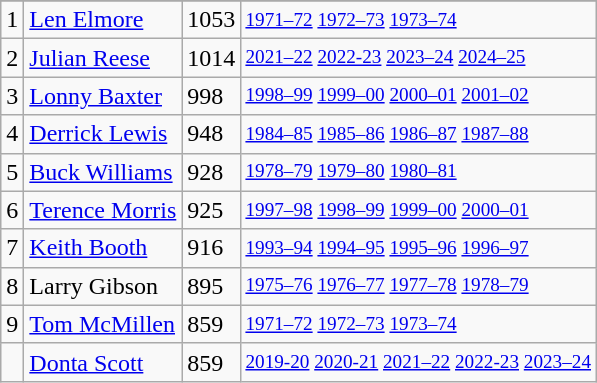<table class="wikitable">
<tr>
</tr>
<tr>
<td>1</td>
<td><a href='#'>Len Elmore</a></td>
<td>1053</td>
<td style="font-size:80%;"><a href='#'>1971–72</a> <a href='#'>1972–73</a> <a href='#'>1973–74</a></td>
</tr>
<tr>
<td>2</td>
<td><a href='#'>Julian Reese</a></td>
<td>1014</td>
<td style="font-size:80%;"><a href='#'>2021–22</a> <a href='#'>2022-23</a> <a href='#'>2023–24</a> <a href='#'>2024–25</a></td>
</tr>
<tr>
<td>3</td>
<td><a href='#'>Lonny Baxter</a></td>
<td>998</td>
<td style="font-size:80%;"><a href='#'>1998–99</a> <a href='#'>1999–00</a> <a href='#'>2000–01</a> <a href='#'>2001–02</a></td>
</tr>
<tr>
<td>4</td>
<td><a href='#'>Derrick Lewis</a></td>
<td>948</td>
<td style="font-size:80%;"><a href='#'>1984–85</a> <a href='#'>1985–86</a> <a href='#'>1986–87</a> <a href='#'>1987–88</a></td>
</tr>
<tr>
<td>5</td>
<td><a href='#'>Buck Williams</a></td>
<td>928</td>
<td style="font-size:80%;"><a href='#'>1978–79</a> <a href='#'>1979–80</a> <a href='#'>1980–81</a></td>
</tr>
<tr>
<td>6</td>
<td><a href='#'>Terence Morris</a></td>
<td>925</td>
<td style="font-size:80%;"><a href='#'>1997–98</a> <a href='#'>1998–99</a> <a href='#'>1999–00</a> <a href='#'>2000–01</a></td>
</tr>
<tr>
<td>7</td>
<td><a href='#'>Keith Booth</a></td>
<td>916</td>
<td style="font-size:80%;"><a href='#'>1993–94</a> <a href='#'>1994–95</a> <a href='#'>1995–96</a> <a href='#'>1996–97</a></td>
</tr>
<tr>
<td>8</td>
<td>Larry Gibson</td>
<td>895</td>
<td style="font-size:80%;"><a href='#'>1975–76</a> <a href='#'>1976–77</a> <a href='#'>1977–78</a> <a href='#'>1978–79</a></td>
</tr>
<tr>
<td>9</td>
<td><a href='#'>Tom McMillen</a></td>
<td>859</td>
<td style="font-size:80%;"><a href='#'>1971–72</a> <a href='#'>1972–73</a> <a href='#'>1973–74</a></td>
</tr>
<tr>
<td></td>
<td><a href='#'>Donta Scott</a></td>
<td>859</td>
<td style="font-size:80%;"><a href='#'>2019-20</a> <a href='#'>2020-21</a> <a href='#'>2021–22</a> <a href='#'>2022-23</a> <a href='#'>2023–24</a></td>
</tr>
</table>
